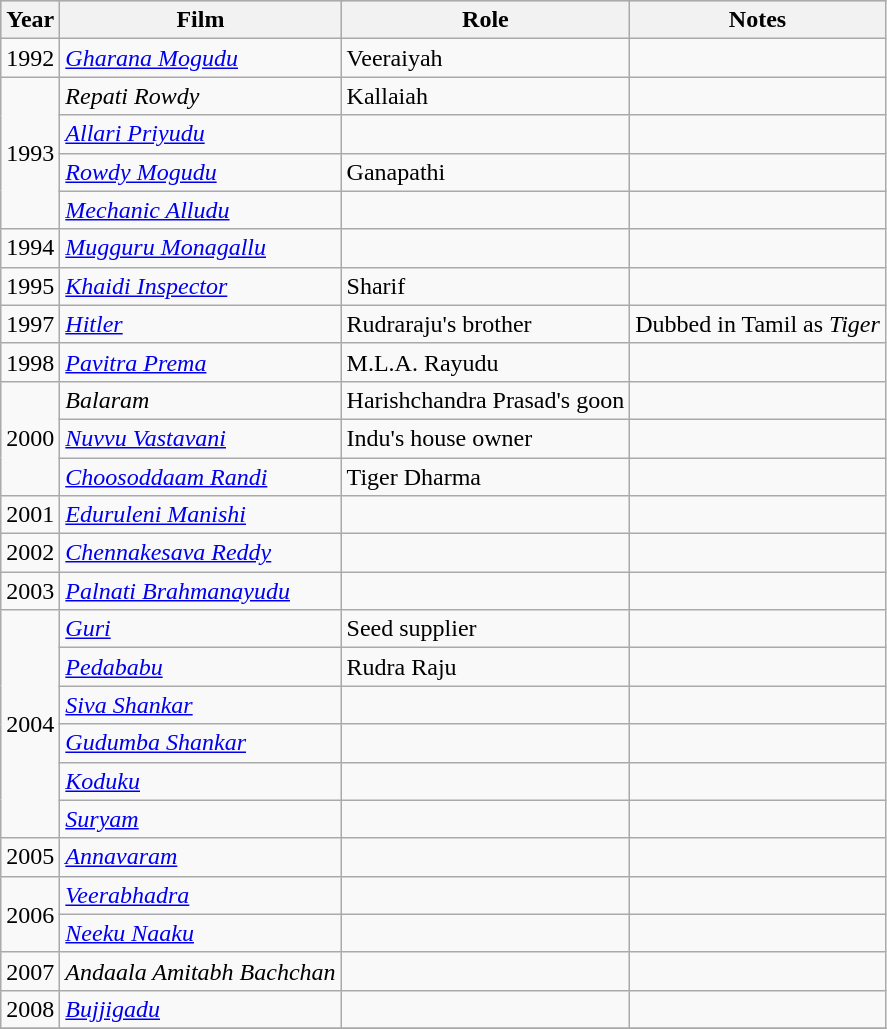<table class="wikitable sortable">
<tr style="background:#ccc; text-align:center;">
<th>Year</th>
<th>Film</th>
<th>Role</th>
<th>Notes</th>
</tr>
<tr>
<td>1992</td>
<td><em><a href='#'>Gharana Mogudu</a></em></td>
<td>Veeraiyah</td>
<td></td>
</tr>
<tr>
<td rowspan="4">1993</td>
<td><em>Repati Rowdy</em></td>
<td>Kallaiah</td>
<td></td>
</tr>
<tr>
<td><em><a href='#'>Allari Priyudu</a></em></td>
<td></td>
<td></td>
</tr>
<tr>
<td><em><a href='#'>Rowdy Mogudu</a></em></td>
<td>Ganapathi</td>
<td></td>
</tr>
<tr>
<td><em><a href='#'>Mechanic Alludu</a></em></td>
<td></td>
<td></td>
</tr>
<tr>
<td>1994</td>
<td><em><a href='#'>Mugguru Monagallu</a></em></td>
<td></td>
<td></td>
</tr>
<tr>
<td>1995</td>
<td><em><a href='#'>Khaidi Inspector</a></em></td>
<td>Sharif</td>
<td></td>
</tr>
<tr>
<td>1997</td>
<td><em><a href='#'>Hitler</a></em></td>
<td>Rudraraju's brother</td>
<td>Dubbed in Tamil as <em>Tiger</em></td>
</tr>
<tr>
<td>1998</td>
<td><em><a href='#'>Pavitra Prema</a></em></td>
<td>M.L.A. Rayudu</td>
<td></td>
</tr>
<tr>
<td rowspan="3">2000</td>
<td><em>Balaram</em></td>
<td>Harishchandra Prasad's goon</td>
<td></td>
</tr>
<tr>
<td><em><a href='#'>Nuvvu Vastavani</a></em></td>
<td>Indu's house owner</td>
<td></td>
</tr>
<tr>
<td><em><a href='#'>Choosoddaam Randi</a></em></td>
<td>Tiger Dharma</td>
<td></td>
</tr>
<tr>
<td>2001</td>
<td><em><a href='#'>Eduruleni Manishi</a></em></td>
<td></td>
<td></td>
</tr>
<tr>
<td>2002</td>
<td><em><a href='#'>Chennakesava Reddy</a></em></td>
<td></td>
<td></td>
</tr>
<tr>
<td>2003</td>
<td><em><a href='#'>Palnati Brahmanayudu</a></em></td>
<td></td>
<td></td>
</tr>
<tr>
<td rowspan="6">2004</td>
<td><em><a href='#'>Guri</a></em></td>
<td>Seed supplier</td>
<td></td>
</tr>
<tr>
<td><em><a href='#'>Pedababu</a></em></td>
<td>Rudra Raju</td>
<td></td>
</tr>
<tr>
<td><em><a href='#'>Siva Shankar</a></em></td>
<td></td>
<td></td>
</tr>
<tr>
<td><em><a href='#'>Gudumba Shankar</a></em></td>
<td></td>
<td></td>
</tr>
<tr>
<td><em><a href='#'>Koduku</a></em></td>
<td></td>
<td></td>
</tr>
<tr>
<td><em><a href='#'>Suryam</a></em></td>
<td></td>
<td></td>
</tr>
<tr>
<td>2005</td>
<td><em><a href='#'>Annavaram</a></em></td>
<td></td>
<td></td>
</tr>
<tr>
<td rowspan="2">2006</td>
<td><em><a href='#'>Veerabhadra</a></em></td>
<td></td>
<td></td>
</tr>
<tr>
<td><em><a href='#'>Neeku Naaku</a></em></td>
<td></td>
<td></td>
</tr>
<tr>
<td>2007</td>
<td><em>Andaala Amitabh Bachchan</em></td>
<td></td>
<td></td>
</tr>
<tr>
<td>2008</td>
<td><em><a href='#'>Bujjigadu</a></em></td>
<td></td>
<td></td>
</tr>
<tr>
</tr>
</table>
